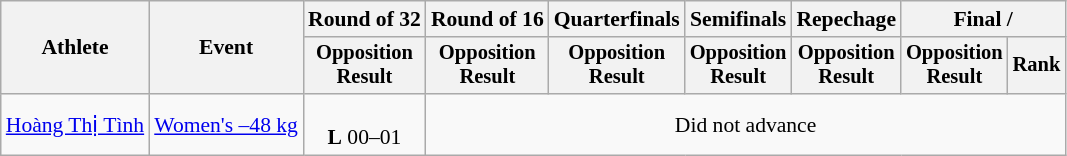<table class="wikitable" style="font-size:90%">
<tr>
<th rowspan="2">Athlete</th>
<th rowspan="2">Event</th>
<th>Round of 32</th>
<th>Round of 16</th>
<th>Quarterfinals</th>
<th>Semifinals</th>
<th>Repechage</th>
<th colspan=2>Final / </th>
</tr>
<tr style="font-size:95%">
<th>Opposition<br>Result</th>
<th>Opposition<br>Result</th>
<th>Opposition<br>Result</th>
<th>Opposition<br>Result</th>
<th>Opposition<br>Result</th>
<th>Opposition<br>Result</th>
<th>Rank</th>
</tr>
<tr align=center>
<td align=left><a href='#'>Hoàng Thị Tình</a></td>
<td align=left><a href='#'>Women's –48 kg</a></td>
<td><br><strong>L</strong> 00–01</td>
<td colspan=6>Did not advance</td>
</tr>
</table>
